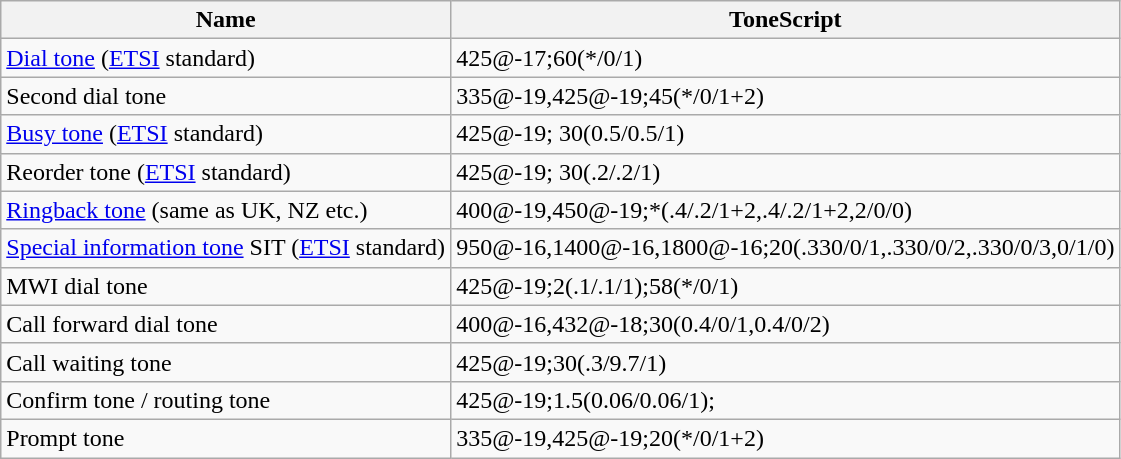<table class="wikitable">
<tr>
<th>Name</th>
<th>ToneScript</th>
</tr>
<tr>
<td><a href='#'>Dial tone</a> (<a href='#'>ETSI</a> standard)</td>
<td>425@-17;60(*/0/1)</td>
</tr>
<tr>
<td>Second dial tone</td>
<td>335@-19,425@-19;45(*/0/1+2)</td>
</tr>
<tr>
<td><a href='#'>Busy tone</a> (<a href='#'>ETSI</a> standard)</td>
<td>425@-19; 30(0.5/0.5/1)</td>
</tr>
<tr>
<td>Reorder tone (<a href='#'>ETSI</a> standard)</td>
<td>425@-19; 30(.2/.2/1)</td>
</tr>
<tr>
<td><a href='#'>Ringback tone</a> (same as UK, NZ etc.)</td>
<td>400@-19,450@-19;*(.4/.2/1+2,.4/.2/1+2,2/0/0)</td>
</tr>
<tr>
<td><a href='#'>Special information tone</a> SIT (<a href='#'>ETSI</a> standard)</td>
<td>950@-16,1400@-16,1800@-16;20(.330/0/1,.330/0/2,.330/0/3,0/1/0)</td>
</tr>
<tr>
<td>MWI dial tone</td>
<td>425@-19;2(.1/.1/1);58(*/0/1)</td>
</tr>
<tr>
<td>Call forward dial tone</td>
<td>400@-16,432@-18;30(0.4/0/1,0.4/0/2)</td>
</tr>
<tr>
<td>Call waiting tone</td>
<td>425@-19;30(.3/9.7/1)</td>
</tr>
<tr>
<td>Confirm tone / routing tone</td>
<td>425@-19;1.5(0.06/0.06/1);</td>
</tr>
<tr>
<td>Prompt tone</td>
<td>335@-19,425@-19;20(*/0/1+2)</td>
</tr>
</table>
